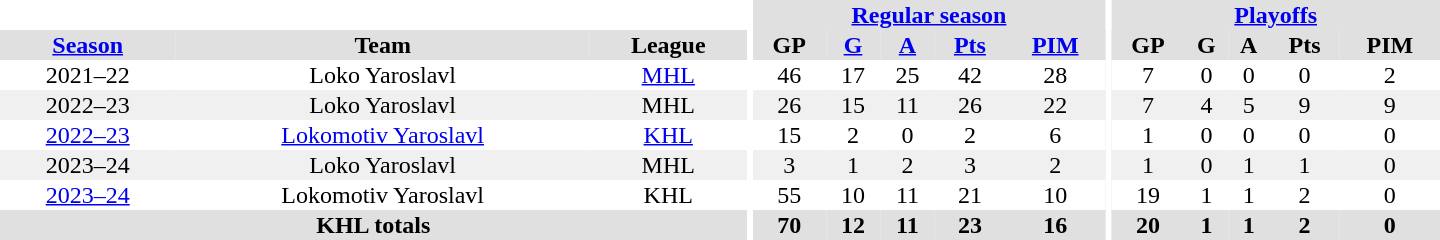<table border="0" cellpadding="1" cellspacing="0" style="text-align:center; width:60em">
<tr bgcolor="#e0e0e0">
<th colspan="3" bgcolor="#ffffff"></th>
<th rowspan="99" bgcolor="#ffffff"></th>
<th colspan="5"><a href='#'>Regular season</a></th>
<th rowspan="99" bgcolor="#ffffff"></th>
<th colspan="5"><a href='#'>Playoffs</a></th>
</tr>
<tr bgcolor="#e0e0e0">
<th><a href='#'>Season</a></th>
<th>Team</th>
<th>League</th>
<th>GP</th>
<th><a href='#'>G</a></th>
<th><a href='#'>A</a></th>
<th><a href='#'>Pts</a></th>
<th><a href='#'>PIM</a></th>
<th>GP</th>
<th>G</th>
<th>A</th>
<th>Pts</th>
<th>PIM</th>
</tr>
<tr>
<td>2021–22</td>
<td>Loko Yaroslavl</td>
<td><a href='#'>MHL</a></td>
<td>46</td>
<td>17</td>
<td>25</td>
<td>42</td>
<td>28</td>
<td>7</td>
<td>0</td>
<td>0</td>
<td>0</td>
<td>2</td>
</tr>
<tr bgcolor="#f0f0f0">
<td>2022–23</td>
<td>Loko Yaroslavl</td>
<td>MHL</td>
<td>26</td>
<td>15</td>
<td>11</td>
<td>26</td>
<td>22</td>
<td>7</td>
<td>4</td>
<td>5</td>
<td>9</td>
<td>9</td>
</tr>
<tr>
<td><a href='#'>2022–23</a></td>
<td><a href='#'>Lokomotiv Yaroslavl</a></td>
<td><a href='#'>KHL</a></td>
<td>15</td>
<td>2</td>
<td>0</td>
<td>2</td>
<td>6</td>
<td>1</td>
<td>0</td>
<td>0</td>
<td>0</td>
<td>0</td>
</tr>
<tr bgcolor="#f0f0f0">
<td>2023–24</td>
<td>Loko Yaroslavl</td>
<td>MHL</td>
<td>3</td>
<td>1</td>
<td>2</td>
<td>3</td>
<td>2</td>
<td>1</td>
<td>0</td>
<td>1</td>
<td>1</td>
<td>0</td>
</tr>
<tr>
<td><a href='#'>2023–24</a></td>
<td>Lokomotiv Yaroslavl</td>
<td>KHL</td>
<td>55</td>
<td>10</td>
<td>11</td>
<td>21</td>
<td>10</td>
<td>19</td>
<td>1</td>
<td>1</td>
<td>2</td>
<td>0</td>
</tr>
<tr bgcolor="#e0e0e0">
<th colspan="3">KHL totals</th>
<th>70</th>
<th>12</th>
<th>11</th>
<th>23</th>
<th>16</th>
<th>20</th>
<th>1</th>
<th>1</th>
<th>2</th>
<th>0</th>
</tr>
</table>
